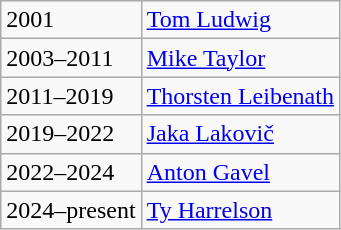<table class="wikitable">
<tr>
<td>2001</td>
<td> <a href='#'>Tom Ludwig</a></td>
</tr>
<tr>
<td>2003–2011</td>
<td> <a href='#'>Mike Taylor</a></td>
</tr>
<tr>
<td>2011–2019</td>
<td> <a href='#'>Thorsten Leibenath</a></td>
</tr>
<tr>
<td>2019–2022</td>
<td> <a href='#'>Jaka Lakovič</a></td>
</tr>
<tr>
<td>2022–2024</td>
<td> <a href='#'>Anton Gavel</a></td>
</tr>
<tr>
<td>2024–present</td>
<td> <a href='#'>Ty Harrelson</a></td>
</tr>
</table>
